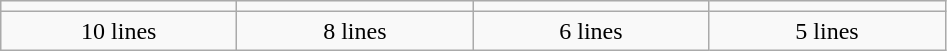<table class="wikitable" align="center">
<tr>
<td style="width:150px" valign="center" align="center"></td>
<td style="width:150px" valign="center" align="center"></td>
<td style="width:150px" valign="center" align="center"></td>
<td style="width:150px" valign="center" align="center"></td>
</tr>
<tr>
<td align="center">10 lines</td>
<td align="center">8 lines</td>
<td align="center">6 lines</td>
<td align="center">5 lines</td>
</tr>
</table>
